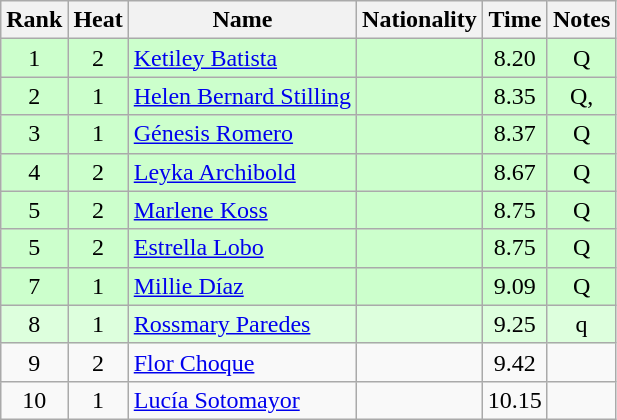<table class="wikitable sortable" style="text-align:center">
<tr>
<th>Rank</th>
<th>Heat</th>
<th>Name</th>
<th>Nationality</th>
<th>Time</th>
<th>Notes</th>
</tr>
<tr bgcolor=ccffcc>
<td>1</td>
<td>2</td>
<td align=left><a href='#'>Ketiley Batista</a></td>
<td align=left></td>
<td>8.20</td>
<td>Q</td>
</tr>
<tr bgcolor=ccffcc>
<td>2</td>
<td>1</td>
<td align=left><a href='#'>Helen Bernard Stilling</a></td>
<td align=left></td>
<td>8.35</td>
<td>Q, </td>
</tr>
<tr bgcolor=ccffcc>
<td>3</td>
<td>1</td>
<td align=left><a href='#'>Génesis Romero</a></td>
<td align=left></td>
<td>8.37</td>
<td>Q</td>
</tr>
<tr bgcolor=ccffcc>
<td>4</td>
<td>2</td>
<td align=left><a href='#'>Leyka Archibold</a></td>
<td align=left></td>
<td>8.67</td>
<td>Q</td>
</tr>
<tr bgcolor=ccffcc>
<td>5</td>
<td>2</td>
<td align=left><a href='#'>Marlene Koss</a></td>
<td align=left></td>
<td>8.75</td>
<td>Q</td>
</tr>
<tr bgcolor=ccffcc>
<td>5</td>
<td>2</td>
<td align=left><a href='#'>Estrella Lobo</a></td>
<td align=left></td>
<td>8.75</td>
<td>Q</td>
</tr>
<tr bgcolor=ccffcc>
<td>7</td>
<td>1</td>
<td align=left><a href='#'>Millie Díaz</a></td>
<td align=left></td>
<td>9.09</td>
<td>Q</td>
</tr>
<tr bgcolor=ddffdd>
<td>8</td>
<td>1</td>
<td align=left><a href='#'>Rossmary Paredes</a></td>
<td align=left></td>
<td>9.25</td>
<td>q</td>
</tr>
<tr>
<td>9</td>
<td>2</td>
<td align=left><a href='#'>Flor Choque</a></td>
<td align=left></td>
<td>9.42</td>
<td></td>
</tr>
<tr>
<td>10</td>
<td>1</td>
<td align=left><a href='#'>Lucía Sotomayor</a></td>
<td align=left></td>
<td>10.15</td>
<td></td>
</tr>
</table>
